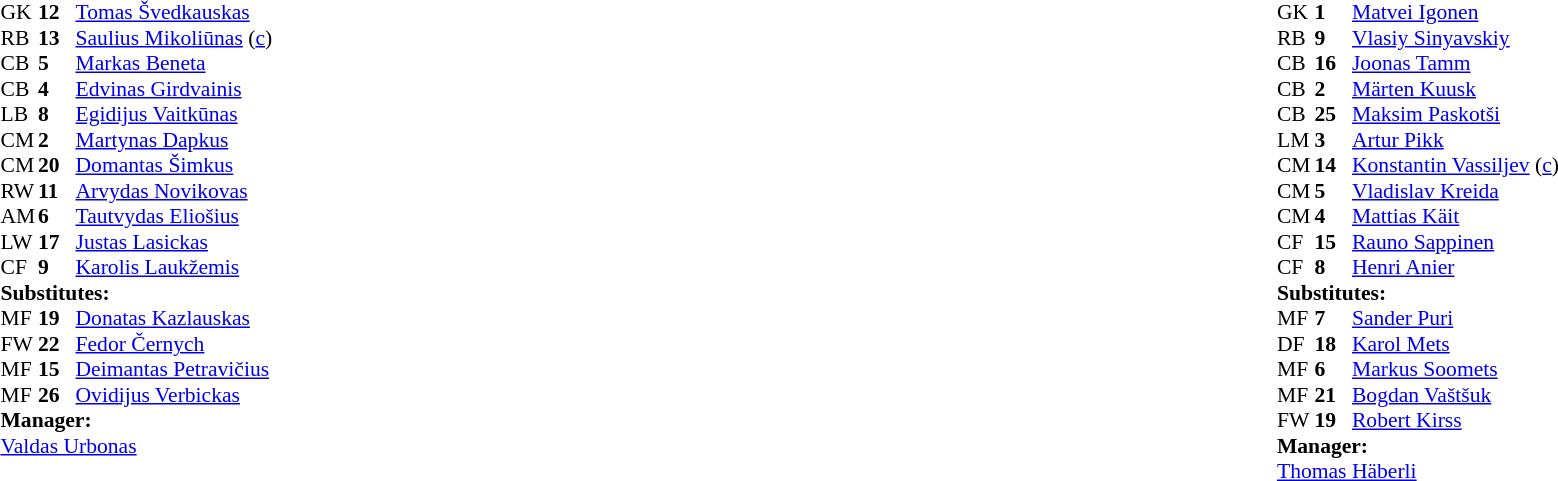<table style="width:100%">
<tr>
<td style="vertical-align:top;width=40%"><br><table cellspacing="0" cellpadding="0" style="font-size:90%;">
<tr>
<th width=25></th>
<th width=25></th>
</tr>
<tr>
<td>GK</td>
<td><strong>12</strong></td>
<td><a href='#'>Tomas Švedkauskas</a></td>
</tr>
<tr>
<td>RB</td>
<td><strong>13</strong></td>
<td><a href='#'>Saulius Mikoliūnas</a> (<a href='#'>c</a>)</td>
<td></td>
</tr>
<tr>
<td>CB</td>
<td><strong> 5</strong></td>
<td><a href='#'>Markas Beneta</a></td>
</tr>
<tr>
<td>CB</td>
<td><strong> 4</strong></td>
<td><a href='#'>Edvinas Girdvainis</a></td>
</tr>
<tr>
<td>LB</td>
<td><strong> 8</strong></td>
<td><a href='#'>Egidijus Vaitkūnas</a></td>
</tr>
<tr>
<td>CM</td>
<td><strong> 2</strong></td>
<td><a href='#'>Martynas Dapkus</a></td>
<td></td>
<td></td>
</tr>
<tr>
<td>CM</td>
<td><strong>20</strong></td>
<td><a href='#'>Domantas Šimkus</a></td>
</tr>
<tr>
<td>RW</td>
<td><strong>11</strong></td>
<td><a href='#'>Arvydas Novikovas</a></td>
</tr>
<tr>
<td>AM</td>
<td><strong> 6</strong></td>
<td><a href='#'>Tautvydas Eliošius</a></td>
<td></td>
<td></td>
</tr>
<tr>
<td>LW</td>
<td><strong>17</strong></td>
<td><a href='#'>Justas Lasickas</a></td>
<td></td>
<td></td>
</tr>
<tr>
<td>CF</td>
<td><strong> 9</strong></td>
<td><a href='#'>Karolis Laukžemis</a></td>
<td></td>
<td></td>
</tr>
<tr>
<td colspan=4><strong>Substitutes:</strong></td>
</tr>
<tr>
<td>MF</td>
<td><strong>19</strong></td>
<td><a href='#'>Donatas Kazlauskas</a></td>
<td></td>
<td></td>
</tr>
<tr>
<td>FW</td>
<td><strong>22</strong></td>
<td><a href='#'>Fedor Černych</a></td>
<td></td>
<td></td>
</tr>
<tr>
<td>MF</td>
<td><strong>15</strong></td>
<td><a href='#'>Deimantas Petravičius</a></td>
<td></td>
<td></td>
</tr>
<tr>
<td>MF</td>
<td><strong>26</strong></td>
<td><a href='#'>Ovidijus Verbickas</a></td>
<td></td>
<td></td>
</tr>
<tr>
<td colspan=4><strong>Manager:</strong></td>
</tr>
<tr>
<td colspan="4"> <a href='#'>Valdas Urbonas</a></td>
</tr>
</table>
</td>
<td valign="top"></td>
<td valign="top" width="50%"><br><table style="font-size:90%;margin:auto" cellspacing="0" cellpadding="0">
<tr>
<th width=25></th>
<th width=25></th>
</tr>
<tr>
<td>GK</td>
<td><strong> 1</strong></td>
<td><a href='#'>Matvei Igonen</a></td>
</tr>
<tr>
<td>RB</td>
<td><strong> 9</strong></td>
<td><a href='#'>Vlasiy Sinyavskiy</a></td>
<td></td>
<td></td>
</tr>
<tr>
<td>CB</td>
<td><strong>16</strong></td>
<td><a href='#'>Joonas Tamm</a></td>
<td></td>
</tr>
<tr>
<td>CB</td>
<td><strong> 2</strong></td>
<td><a href='#'>Märten Kuusk</a></td>
</tr>
<tr>
<td>CB</td>
<td><strong>25</strong></td>
<td><a href='#'>Maksim Paskotši</a></td>
<td></td>
<td></td>
</tr>
<tr>
<td>LM</td>
<td><strong> 3</strong></td>
<td><a href='#'>Artur Pikk</a></td>
</tr>
<tr>
<td>CM</td>
<td><strong>14</strong></td>
<td><a href='#'>Konstantin Vassiljev</a> (<a href='#'>c</a>)</td>
</tr>
<tr>
<td>CM</td>
<td><strong> 5</strong></td>
<td><a href='#'>Vladislav Kreida</a></td>
<td></td>
<td></td>
</tr>
<tr>
<td>CM</td>
<td><strong> 4</strong></td>
<td><a href='#'>Mattias Käit</a></td>
</tr>
<tr>
<td>CF</td>
<td><strong>15</strong></td>
<td><a href='#'>Rauno Sappinen</a></td>
<td></td>
<td></td>
</tr>
<tr>
<td>CF</td>
<td><strong> 8</strong></td>
<td><a href='#'>Henri Anier</a></td>
<td></td>
<td></td>
</tr>
<tr>
<td colspan=4><strong>Substitutes:</strong></td>
</tr>
<tr>
<td>MF</td>
<td><strong> 7</strong></td>
<td><a href='#'>Sander Puri</a></td>
<td></td>
<td></td>
</tr>
<tr>
<td>DF</td>
<td><strong>18</strong></td>
<td><a href='#'>Karol Mets</a></td>
<td></td>
<td></td>
</tr>
<tr>
<td>MF</td>
<td><strong> 6</strong></td>
<td><a href='#'>Markus Soomets</a></td>
<td></td>
<td></td>
</tr>
<tr>
<td>MF</td>
<td><strong>21</strong></td>
<td><a href='#'>Bogdan Vaštšuk</a></td>
<td></td>
<td></td>
</tr>
<tr>
<td>FW</td>
<td><strong>19</strong></td>
<td><a href='#'>Robert Kirss</a></td>
<td></td>
<td></td>
</tr>
<tr>
<td colspan=4><strong>Manager:</strong></td>
</tr>
<tr>
<td colspan="4"> <a href='#'>Thomas Häberli</a></td>
</tr>
</table>
</td>
</tr>
</table>
